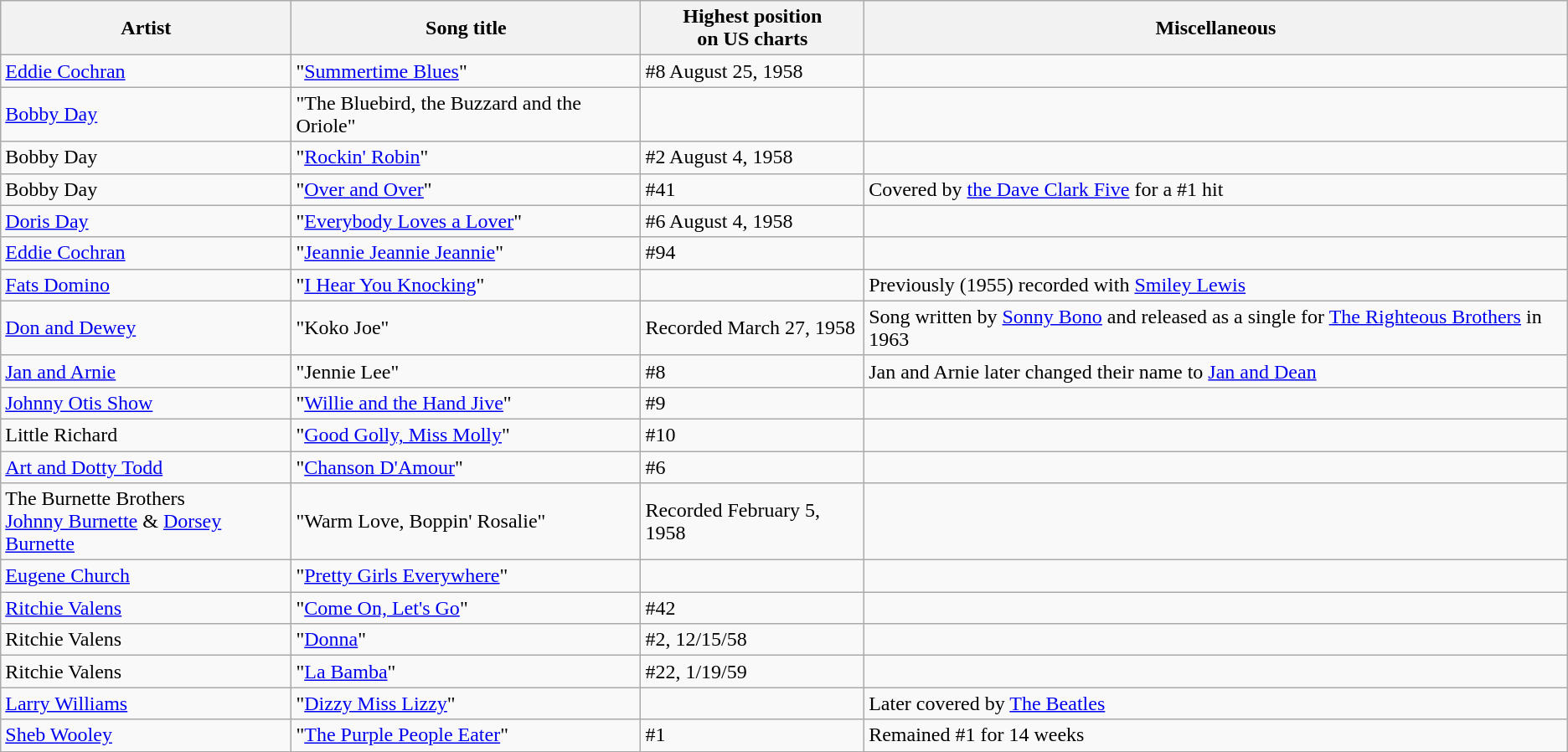<table class="wikitable sortable">
<tr>
<th>Artist</th>
<th>Song title</th>
<th>Highest position<br> on US charts</th>
<th>Miscellaneous</th>
</tr>
<tr>
<td><a href='#'>Eddie Cochran</a></td>
<td>"<a href='#'>Summertime Blues</a>"</td>
<td>#8   August 25, 1958</td>
<td></td>
</tr>
<tr>
<td><a href='#'>Bobby Day</a></td>
<td>"The Bluebird, the Buzzard and the Oriole"</td>
<td></td>
<td></td>
</tr>
<tr>
<td>Bobby Day</td>
<td>"<a href='#'>Rockin' Robin</a>"</td>
<td>#2   August 4, 1958</td>
<td></td>
</tr>
<tr>
<td>Bobby Day</td>
<td>"<a href='#'>Over and Over</a>"</td>
<td>#41</td>
<td>Covered by <a href='#'>the Dave Clark Five</a> for a #1 hit</td>
</tr>
<tr>
<td><a href='#'>Doris Day</a></td>
<td>"<a href='#'>Everybody Loves a Lover</a>"</td>
<td>#6   August 4, 1958</td>
<td></td>
</tr>
<tr>
<td><a href='#'>Eddie Cochran</a></td>
<td>"<a href='#'>Jeannie Jeannie Jeannie</a>"</td>
<td>#94</td>
<td></td>
</tr>
<tr>
<td><a href='#'>Fats Domino</a></td>
<td>"<a href='#'>I Hear You Knocking</a>"</td>
<td></td>
<td>Previously (1955) recorded with <a href='#'>Smiley Lewis</a></td>
</tr>
<tr>
<td><a href='#'>Don and Dewey</a></td>
<td>"Koko Joe"</td>
<td>Recorded March 27, 1958</td>
<td>Song written by <a href='#'>Sonny Bono</a> and released as a single for <a href='#'>The Righteous Brothers</a> in 1963</td>
</tr>
<tr>
<td><a href='#'>Jan and Arnie</a></td>
<td>"Jennie Lee"</td>
<td>#8</td>
<td>Jan and Arnie later changed their name to <a href='#'>Jan and Dean</a></td>
</tr>
<tr>
<td><a href='#'>Johnny Otis Show</a></td>
<td>"<a href='#'>Willie and the Hand Jive</a>"</td>
<td>#9</td>
<td></td>
</tr>
<tr>
<td>Little Richard</td>
<td>"<a href='#'>Good Golly, Miss Molly</a>"</td>
<td>#10</td>
<td></td>
</tr>
<tr>
<td><a href='#'>Art and Dotty Todd</a></td>
<td>"<a href='#'>Chanson D'Amour</a>"</td>
<td>#6</td>
<td></td>
</tr>
<tr>
<td>The Burnette Brothers<br><a href='#'>Johnny Burnette</a> & <a href='#'>Dorsey Burnette</a></td>
<td>"Warm Love, Boppin' Rosalie"</td>
<td>Recorded February 5, 1958</td>
<td></td>
</tr>
<tr>
<td><a href='#'>Eugene Church</a></td>
<td>"<a href='#'>Pretty Girls Everywhere</a>"</td>
<td></td>
<td></td>
</tr>
<tr>
<td><a href='#'>Ritchie Valens</a></td>
<td>"<a href='#'>Come On, Let's Go</a>"</td>
<td>#42</td>
<td></td>
</tr>
<tr>
<td>Ritchie Valens</td>
<td>"<a href='#'>Donna</a>"</td>
<td>#2,  12/15/58</td>
<td></td>
</tr>
<tr>
<td>Ritchie Valens</td>
<td>"<a href='#'>La Bamba</a>"</td>
<td>#22,  1/19/59</td>
<td></td>
</tr>
<tr>
<td><a href='#'>Larry Williams</a></td>
<td>"<a href='#'>Dizzy Miss Lizzy</a>"</td>
<td></td>
<td>Later covered by <a href='#'>The Beatles</a></td>
</tr>
<tr>
<td><a href='#'>Sheb Wooley</a></td>
<td>"<a href='#'>The Purple People Eater</a>"</td>
<td>#1</td>
<td>Remained #1  for 14 weeks</td>
</tr>
</table>
